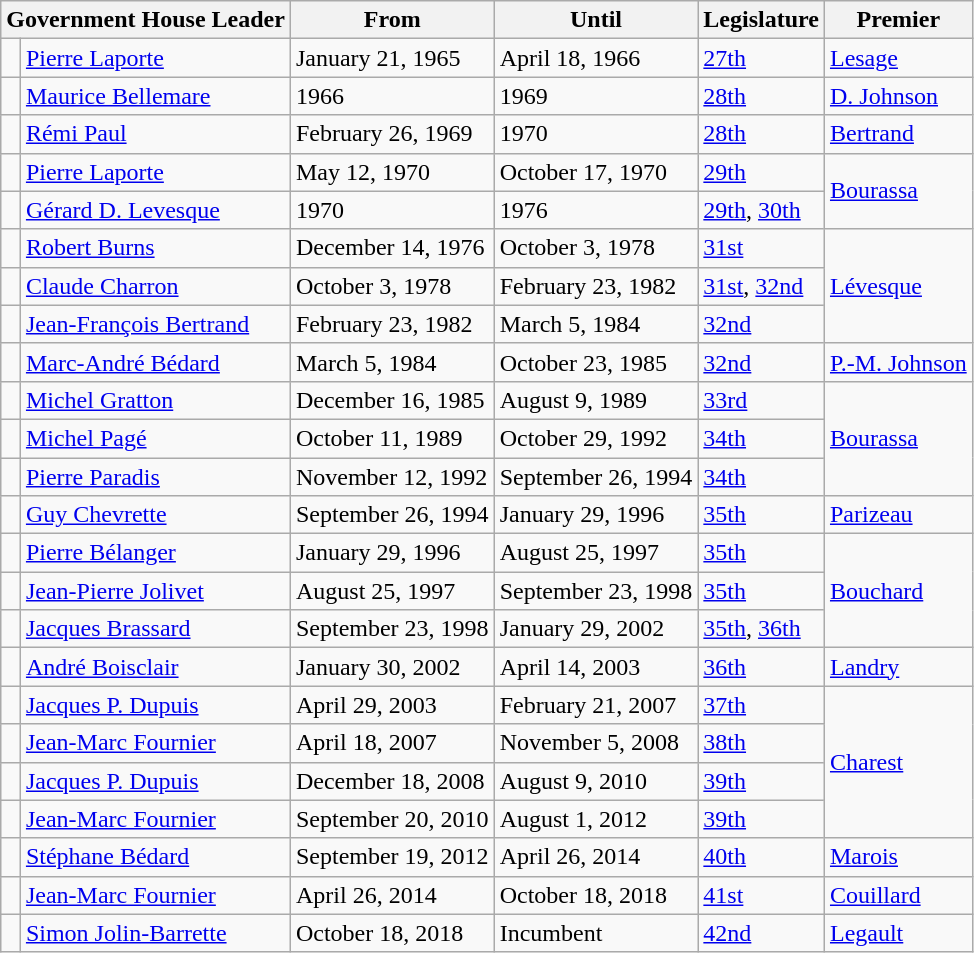<table class="wikitable">
<tr>
<th colspan=2>Government House Leader</th>
<th>From</th>
<th>Until</th>
<th>Legislature</th>
<th>Premier</th>
</tr>
<tr>
<td> </td>
<td><a href='#'>Pierre Laporte</a></td>
<td>January 21, 1965</td>
<td>April 18, 1966</td>
<td><a href='#'>27th</a></td>
<td><a href='#'>Lesage</a></td>
</tr>
<tr>
<td></td>
<td><a href='#'>Maurice Bellemare</a></td>
<td>1966</td>
<td>1969</td>
<td><a href='#'>28th</a></td>
<td><a href='#'>D. Johnson</a></td>
</tr>
<tr>
<td></td>
<td><a href='#'>Rémi Paul</a></td>
<td>February 26, 1969</td>
<td>1970</td>
<td><a href='#'>28th</a></td>
<td><a href='#'>Bertrand</a></td>
</tr>
<tr>
<td></td>
<td><a href='#'>Pierre Laporte</a></td>
<td>May 12, 1970</td>
<td>October 17, 1970</td>
<td><a href='#'>29th</a></td>
<td rowspan="2"><a href='#'>Bourassa</a></td>
</tr>
<tr>
<td></td>
<td><a href='#'>Gérard D. Levesque</a></td>
<td>1970</td>
<td>1976</td>
<td><a href='#'>29th</a>, <a href='#'>30th</a></td>
</tr>
<tr>
<td></td>
<td><a href='#'>Robert Burns</a></td>
<td>December 14, 1976</td>
<td>October 3, 1978</td>
<td><a href='#'>31st</a></td>
<td rowspan="3"><a href='#'>Lévesque</a></td>
</tr>
<tr>
<td></td>
<td><a href='#'>Claude Charron</a></td>
<td>October 3, 1978</td>
<td>February 23, 1982</td>
<td><a href='#'>31st</a>, <a href='#'>32nd</a></td>
</tr>
<tr>
<td></td>
<td><a href='#'>Jean-François Bertrand</a></td>
<td>February 23, 1982</td>
<td>March 5, 1984</td>
<td><a href='#'>32nd</a></td>
</tr>
<tr>
<td></td>
<td><a href='#'>Marc-André Bédard</a></td>
<td>March 5, 1984</td>
<td>October 23, 1985</td>
<td><a href='#'>32nd</a></td>
<td><a href='#'>P.-M. Johnson</a></td>
</tr>
<tr>
<td></td>
<td><a href='#'>Michel Gratton</a></td>
<td>December 16, 1985</td>
<td>August 9, 1989</td>
<td><a href='#'>33rd</a></td>
<td rowspan="3"><a href='#'>Bourassa</a></td>
</tr>
<tr>
<td></td>
<td><a href='#'>Michel Pagé</a></td>
<td>October 11, 1989</td>
<td>October 29, 1992</td>
<td><a href='#'>34th</a></td>
</tr>
<tr>
<td></td>
<td><a href='#'>Pierre Paradis</a></td>
<td>November 12, 1992</td>
<td>September 26, 1994</td>
<td><a href='#'>34th</a></td>
</tr>
<tr>
<td></td>
<td><a href='#'>Guy Chevrette</a></td>
<td>September 26, 1994</td>
<td>January 29, 1996</td>
<td><a href='#'>35th</a></td>
<td><a href='#'>Parizeau</a></td>
</tr>
<tr>
<td></td>
<td><a href='#'>Pierre Bélanger</a></td>
<td>January 29, 1996</td>
<td>August 25, 1997</td>
<td><a href='#'>35th</a></td>
<td rowspan="3"><a href='#'>Bouchard</a></td>
</tr>
<tr>
<td></td>
<td><a href='#'>Jean-Pierre Jolivet</a></td>
<td>August 25, 1997</td>
<td>September 23, 1998</td>
<td><a href='#'>35th</a></td>
</tr>
<tr>
<td></td>
<td><a href='#'>Jacques Brassard</a></td>
<td>September 23, 1998</td>
<td>January 29, 2002</td>
<td><a href='#'>35th</a>, <a href='#'>36th</a></td>
</tr>
<tr>
<td></td>
<td><a href='#'>André Boisclair</a></td>
<td>January 30, 2002</td>
<td>April 14, 2003</td>
<td><a href='#'>36th</a></td>
<td><a href='#'>Landry</a></td>
</tr>
<tr>
<td></td>
<td><a href='#'>Jacques P. Dupuis</a></td>
<td>April 29, 2003</td>
<td>February 21, 2007</td>
<td><a href='#'>37th</a></td>
<td rowspan="4"><a href='#'>Charest</a></td>
</tr>
<tr>
<td></td>
<td><a href='#'>Jean-Marc Fournier</a></td>
<td>April 18, 2007</td>
<td>November 5, 2008</td>
<td><a href='#'>38th</a></td>
</tr>
<tr>
<td></td>
<td><a href='#'>Jacques P. Dupuis</a></td>
<td>December 18, 2008</td>
<td>August 9, 2010</td>
<td><a href='#'>39th</a></td>
</tr>
<tr>
<td></td>
<td><a href='#'>Jean-Marc Fournier</a></td>
<td>September 20, 2010</td>
<td>August 1, 2012</td>
<td><a href='#'>39th</a></td>
</tr>
<tr>
<td></td>
<td><a href='#'>Stéphane Bédard</a></td>
<td>September 19, 2012</td>
<td>April 26, 2014</td>
<td><a href='#'>40th</a></td>
<td><a href='#'>Marois</a></td>
</tr>
<tr>
<td></td>
<td><a href='#'>Jean-Marc Fournier</a></td>
<td>April 26, 2014</td>
<td>October 18, 2018</td>
<td><a href='#'>41st</a></td>
<td><a href='#'>Couillard</a></td>
</tr>
<tr>
<td></td>
<td><a href='#'>Simon Jolin-Barrette</a></td>
<td>October 18, 2018</td>
<td>Incumbent</td>
<td><a href='#'>42nd</a></td>
<td><a href='#'>Legault</a></td>
</tr>
</table>
